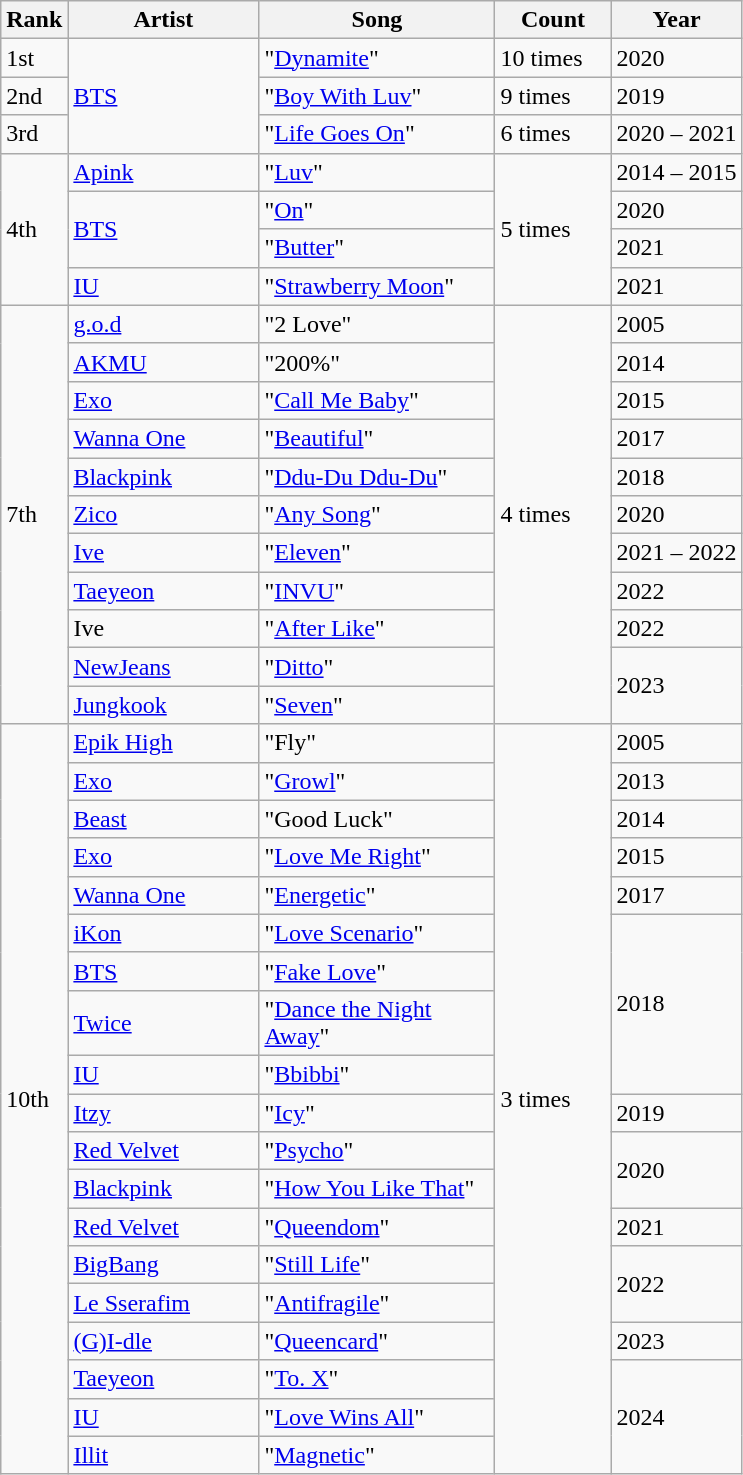<table class="wikitable">
<tr>
<th>Rank</th>
<th style="width:120px">Artist</th>
<th style="width:150px">Song</th>
<th style="width:70px">Count</th>
<th>Year</th>
</tr>
<tr>
<td>1st</td>
<td rowspan="3"><a href='#'>BTS</a></td>
<td>"<a href='#'>Dynamite</a>"</td>
<td>10 times</td>
<td>2020</td>
</tr>
<tr>
<td>2nd</td>
<td>"<a href='#'>Boy With Luv</a>"</td>
<td>9 times</td>
<td>2019</td>
</tr>
<tr>
<td>3rd</td>
<td>"<a href='#'>Life Goes On</a>"</td>
<td>6 times</td>
<td>2020 – 2021</td>
</tr>
<tr>
<td rowspan="4">4th</td>
<td><a href='#'>Apink</a></td>
<td>"<a href='#'>Luv</a>"</td>
<td rowspan="4">5 times</td>
<td>2014 – 2015</td>
</tr>
<tr>
<td rowspan="2"><a href='#'>BTS</a></td>
<td>"<a href='#'>On</a>"</td>
<td>2020</td>
</tr>
<tr>
<td>"<a href='#'>Butter</a>"</td>
<td>2021</td>
</tr>
<tr>
<td><a href='#'>IU</a></td>
<td>"<a href='#'>Strawberry Moon</a>"</td>
<td>2021</td>
</tr>
<tr>
<td rowspan="11">7th</td>
<td><a href='#'>g.o.d</a></td>
<td>"2 Love"</td>
<td rowspan="11">4 times</td>
<td>2005</td>
</tr>
<tr>
<td><a href='#'>AKMU</a></td>
<td>"200%"</td>
<td>2014</td>
</tr>
<tr>
<td><a href='#'>Exo</a></td>
<td>"<a href='#'>Call Me Baby</a>"</td>
<td>2015</td>
</tr>
<tr>
<td><a href='#'>Wanna One</a></td>
<td>"<a href='#'>Beautiful</a>"</td>
<td>2017</td>
</tr>
<tr>
<td><a href='#'>Blackpink</a></td>
<td>"<a href='#'>Ddu-Du Ddu-Du</a>"</td>
<td>2018</td>
</tr>
<tr>
<td><a href='#'>Zico</a></td>
<td>"<a href='#'>Any Song</a>"</td>
<td>2020</td>
</tr>
<tr>
<td><a href='#'>Ive</a></td>
<td>"<a href='#'>Eleven</a>"</td>
<td>2021 – 2022</td>
</tr>
<tr>
<td><a href='#'>Taeyeon</a></td>
<td>"<a href='#'>INVU</a>"</td>
<td>2022</td>
</tr>
<tr>
<td>Ive</td>
<td>"<a href='#'>After Like</a>"</td>
<td>2022</td>
</tr>
<tr>
<td><a href='#'>NewJeans</a></td>
<td>"<a href='#'>Ditto</a>"</td>
<td rowspan="2">2023</td>
</tr>
<tr>
<td><a href='#'>Jungkook</a></td>
<td>"<a href='#'>Seven</a>"</td>
</tr>
<tr>
<td rowspan="19">10th</td>
<td><a href='#'>Epik High</a></td>
<td>"Fly"</td>
<td rowspan="19">3 times</td>
<td>2005</td>
</tr>
<tr>
<td><a href='#'>Exo</a></td>
<td>"<a href='#'>Growl</a>"</td>
<td>2013</td>
</tr>
<tr>
<td><a href='#'>Beast</a></td>
<td>"Good Luck"</td>
<td>2014</td>
</tr>
<tr>
<td><a href='#'>Exo</a></td>
<td>"<a href='#'>Love Me Right</a>"</td>
<td>2015</td>
</tr>
<tr>
<td><a href='#'>Wanna One</a></td>
<td>"<a href='#'>Energetic</a>"</td>
<td>2017</td>
</tr>
<tr>
<td><a href='#'>iKon</a></td>
<td>"<a href='#'>Love Scenario</a>"</td>
<td rowspan="4">2018</td>
</tr>
<tr>
<td><a href='#'>BTS</a></td>
<td>"<a href='#'>Fake Love</a>"</td>
</tr>
<tr>
<td><a href='#'>Twice</a></td>
<td>"<a href='#'>Dance the Night Away</a>"</td>
</tr>
<tr>
<td><a href='#'>IU</a></td>
<td>"<a href='#'>Bbibbi</a>"</td>
</tr>
<tr>
<td><a href='#'>Itzy</a></td>
<td>"<a href='#'>Icy</a>"</td>
<td>2019</td>
</tr>
<tr>
<td><a href='#'>Red Velvet</a></td>
<td>"<a href='#'>Psycho</a>"</td>
<td rowspan="2">2020</td>
</tr>
<tr>
<td><a href='#'>Blackpink</a></td>
<td>"<a href='#'>How You Like That</a>"</td>
</tr>
<tr>
<td><a href='#'>Red Velvet</a></td>
<td>"<a href='#'>Queendom</a>"</td>
<td>2021</td>
</tr>
<tr>
<td><a href='#'>BigBang</a></td>
<td>"<a href='#'>Still Life</a>"</td>
<td rowspan="2">2022</td>
</tr>
<tr>
<td><a href='#'>Le Sserafim</a></td>
<td>"<a href='#'>Antifragile</a>"</td>
</tr>
<tr>
<td><a href='#'>(G)I-dle</a></td>
<td>"<a href='#'>Queencard</a>"</td>
<td>2023</td>
</tr>
<tr>
<td><a href='#'>Taeyeon</a></td>
<td>"<a href='#'>To. X</a>"</td>
<td rowspan="3">2024</td>
</tr>
<tr>
<td><a href='#'>IU</a></td>
<td>"<a href='#'>Love Wins All</a>"</td>
</tr>
<tr>
<td><a href='#'>Illit</a></td>
<td>"<a href='#'>Magnetic</a>"</td>
</tr>
</table>
